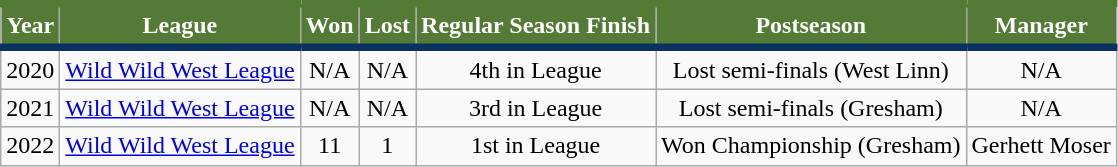<table class="wikitable" style="text-align:center">
<tr>
<th scope="col" style="background-color:#537b35; border-top:#537b35 5px solid; border-bottom:#093162 5px solid; color:#ffffff">Year</th>
<th scope="col" style="background-color:#537b35; border-top:#537b35 5px solid; border-bottom:#093162 5px solid; color:#ffffff">League</th>
<th scope="col" style="background-color:#537b35; border-top:#537b35 5px solid; border-bottom:#093162 5px solid; color:#ffffff">Won</th>
<th scope="col" style="background-color:#537b35; border-top:#537b35 5px solid; border-bottom:#093162 5px solid; color:#ffffff">Lost</th>
<th scope="col" style="background-color:#537b35; border-top:#537b35 5px solid; border-bottom:#093162 5px solid; color:#ffffff">Regular Season Finish</th>
<th scope="col" style="background-color:#537b35; border-top:#537b35 5px solid; border-bottom:#093162 5px solid; color:#ffffff">Postseason</th>
<th scope="col" style="background-color:#537b35; border-top:#537b35 5px solid; border-bottom:#093162 5px solid; color:#ffffff">Manager</th>
</tr>
<tr>
<td>2020</td>
<td><a href='#'>Wild Wild West League</a></td>
<td>N/A</td>
<td>N/A</td>
<td>4th in League</td>
<td>Lost semi-finals (West Linn)</td>
<td>N/A</td>
</tr>
<tr>
<td>2021</td>
<td><a href='#'>Wild Wild West League</a></td>
<td>N/A</td>
<td>N/A</td>
<td>3rd in League</td>
<td>Lost semi-finals (Gresham)</td>
<td>N/A</td>
</tr>
<tr>
<td>2022</td>
<td><a href='#'>Wild Wild West League</a></td>
<td>11</td>
<td>1</td>
<td>1st in League</td>
<td>Won Championship (Gresham)</td>
<td>Gerhett Moser</td>
</tr>
</table>
